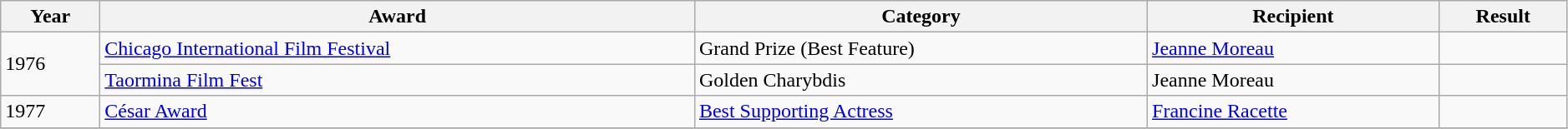<table class=wikitable style="width:99%;">
<tr>
<th>Year</th>
<th>Award</th>
<th>Category</th>
<th>Recipient</th>
<th>Result</th>
</tr>
<tr>
<td rowspan=2>1976</td>
<td><a href='#'>Chicago International Film Festival</a></td>
<td>Grand Prize (Best Feature)</td>
<td><a href='#'>Jeanne Moreau</a></td>
<td></td>
</tr>
<tr>
<td><a href='#'>Taormina Film Fest</a></td>
<td>Golden Charybdis</td>
<td>Jeanne Moreau</td>
<td></td>
</tr>
<tr>
<td rowspan=1>1977</td>
<td><a href='#'>César Award</a></td>
<td><a href='#'>Best Supporting Actress</a></td>
<td><a href='#'>Francine Racette</a></td>
<td></td>
</tr>
<tr>
</tr>
</table>
